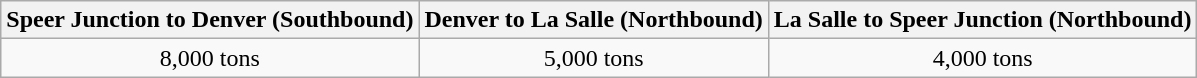<table class=wikitable style=text-align:center>
<tr>
<th>Speer Junction to Denver (Southbound)</th>
<th>Denver to La Salle (Northbound)</th>
<th>La Salle to Speer Junction (Northbound)</th>
</tr>
<tr>
<td>8,000 tons</td>
<td>5,000 tons</td>
<td>4,000 tons</td>
</tr>
</table>
